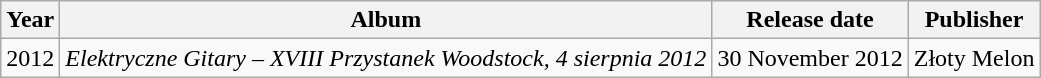<table class="wikitable">
<tr>
<th>Year</th>
<th>Album</th>
<th>Release date</th>
<th>Publisher</th>
</tr>
<tr>
<td>2012</td>
<td><em>Elektryczne Gitary – XVIII Przystanek Woodstock, 4 sierpnia 2012</em></td>
<td>30 November 2012</td>
<td>Złoty Melon</td>
</tr>
</table>
